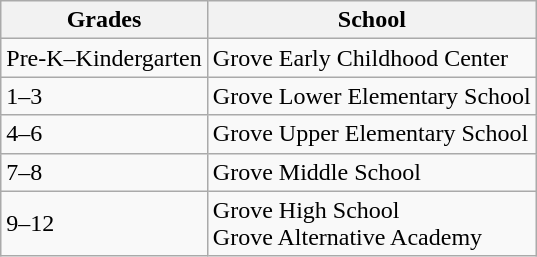<table class="wikitable">
<tr>
<th>Grades</th>
<th>School</th>
</tr>
<tr>
<td>Pre-K–Kindergarten</td>
<td>Grove Early Childhood Center</td>
</tr>
<tr>
<td>1–3</td>
<td>Grove Lower Elementary School</td>
</tr>
<tr>
<td>4–6</td>
<td>Grove Upper Elementary School</td>
</tr>
<tr>
<td>7–8</td>
<td>Grove Middle School</td>
</tr>
<tr>
<td>9–12</td>
<td>Grove High School<br>Grove Alternative Academy</td>
</tr>
</table>
